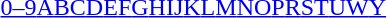<table id="toc" class="toc" summary="Class">
<tr>
<th></th>
</tr>
<tr>
<td style="text-align:center;"><a href='#'>0–9</a><a href='#'>A</a><a href='#'>B</a><a href='#'>C</a><a href='#'>D</a><a href='#'>E</a><a href='#'>F</a><a href='#'>G</a><a href='#'>H</a><a href='#'>I</a><a href='#'>J</a><a href='#'>K</a><a href='#'>L</a><a href='#'>M</a><a href='#'>N</a><a href='#'>O</a><a href='#'>P</a><a href='#'>R</a><a href='#'>S</a><a href='#'>T</a><a href='#'>U</a><a href='#'>W</a><a href='#'>Y</a></td>
</tr>
</table>
